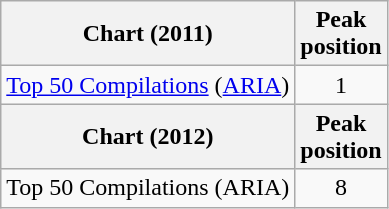<table class="wikitable sortable">
<tr>
<th>Chart (2011)</th>
<th>Peak<br>position</th>
</tr>
<tr>
<td><a href='#'>Top 50 Compilations</a> (<a href='#'>ARIA</a>)</td>
<td style="text-align:center;">1</td>
</tr>
<tr>
<th>Chart (2012)</th>
<th>Peak<br>position</th>
</tr>
<tr>
<td>Top 50 Compilations (ARIA)</td>
<td style="text-align:center;">8</td>
</tr>
</table>
